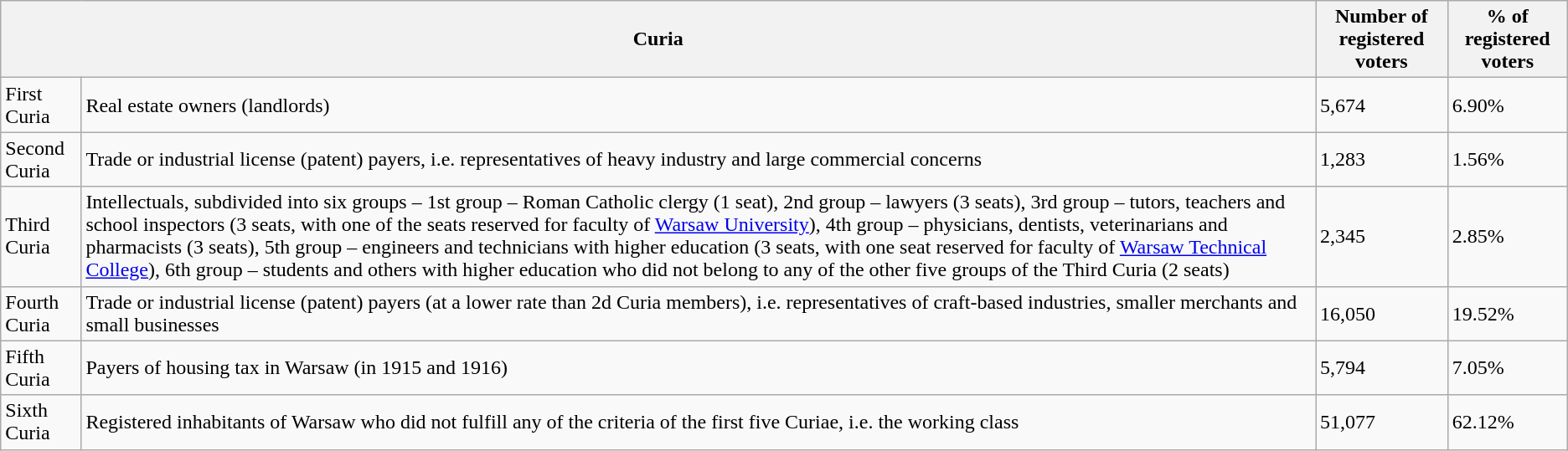<table class="wikitable">
<tr>
<th colspan=2>Curia</th>
<th>Number of registered voters</th>
<th>% of registered voters</th>
</tr>
<tr>
<td>First Curia</td>
<td>Real estate owners (landlords)</td>
<td>5,674</td>
<td>6.90%</td>
</tr>
<tr>
<td>Second Curia</td>
<td>Trade or industrial license (patent) payers, i.e. representatives of heavy industry and large commercial concerns</td>
<td>1,283</td>
<td>1.56%</td>
</tr>
<tr>
<td>Third Curia</td>
<td>Intellectuals, subdivided into six groups – 1st group – Roman Catholic clergy (1 seat), 2nd group – lawyers (3 seats), 3rd group – tutors, teachers and school inspectors (3 seats, with one of the seats reserved for faculty of <a href='#'>Warsaw University</a>), 4th group – physicians, dentists, veterinarians and pharmacists (3 seats), 5th group – engineers and technicians with higher education (3 seats, with one seat reserved for faculty of <a href='#'>Warsaw Technical College</a>), 6th group – students and others with higher education who did not belong to any of the other five groups of the Third Curia (2 seats)</td>
<td>2,345</td>
<td>2.85%</td>
</tr>
<tr>
<td>Fourth Curia</td>
<td>Trade or industrial license (patent) payers (at a lower rate than 2d Curia members), i.e. representatives of craft-based industries, smaller merchants and small businesses</td>
<td>16,050</td>
<td>19.52%</td>
</tr>
<tr>
<td>Fifth Curia</td>
<td>Payers of housing tax in Warsaw (in 1915 and 1916)</td>
<td>5,794</td>
<td>7.05%</td>
</tr>
<tr>
<td>Sixth Curia</td>
<td>Registered inhabitants of Warsaw who did not fulfill any of the criteria of the first five Curiae, i.e. the working class</td>
<td>51,077</td>
<td>62.12%</td>
</tr>
</table>
